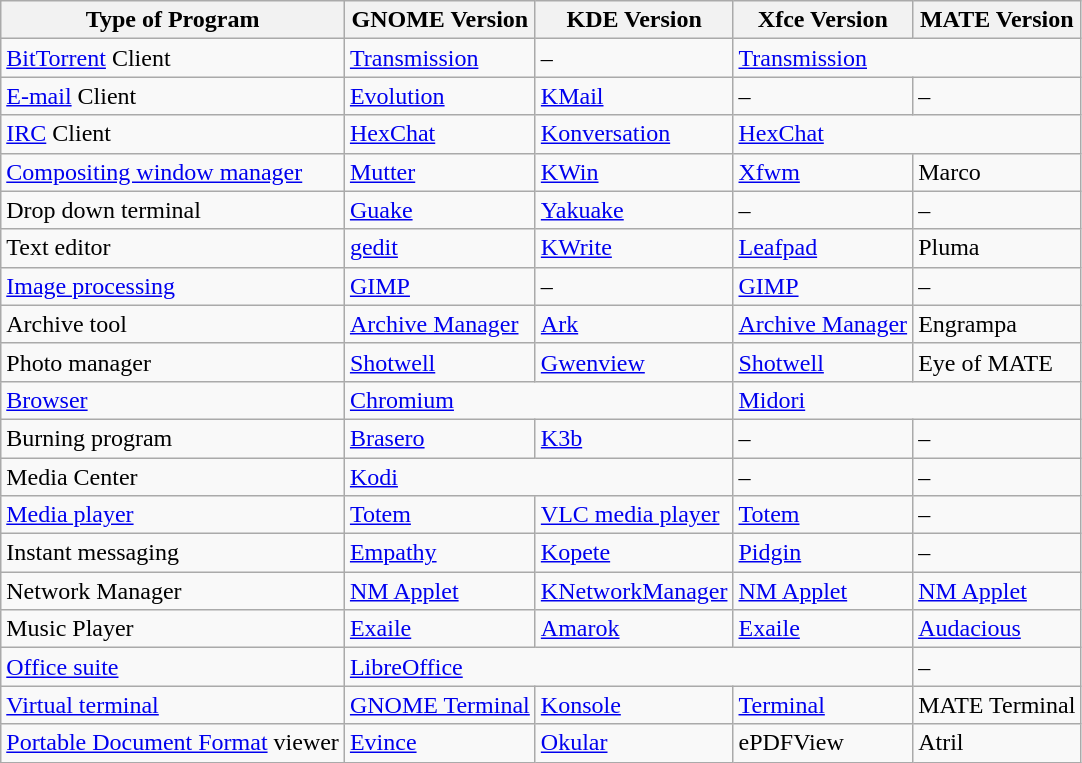<table class="wikitable">
<tr>
<th>Type of Program</th>
<th>GNOME Version</th>
<th>KDE Version</th>
<th>Xfce Version</th>
<th>MATE Version</th>
</tr>
<tr>
<td><a href='#'>BitTorrent</a> Client</td>
<td><a href='#'>Transmission</a></td>
<td>–</td>
<td colspan="2"><a href='#'>Transmission</a></td>
</tr>
<tr>
<td><a href='#'>E-mail</a> Client</td>
<td><a href='#'>Evolution</a></td>
<td><a href='#'>KMail</a></td>
<td>–</td>
<td>–</td>
</tr>
<tr>
<td><a href='#'>IRC</a> Client</td>
<td><a href='#'>HexChat</a></td>
<td><a href='#'>Konversation</a></td>
<td colspan="2"><a href='#'>HexChat</a></td>
</tr>
<tr>
<td><a href='#'>Compositing window manager</a></td>
<td><a href='#'>Mutter</a></td>
<td><a href='#'>KWin</a></td>
<td><a href='#'>Xfwm</a></td>
<td>Marco</td>
</tr>
<tr>
<td>Drop down terminal</td>
<td><a href='#'>Guake</a></td>
<td><a href='#'>Yakuake</a></td>
<td>–</td>
<td>–</td>
</tr>
<tr>
<td>Text editor</td>
<td><a href='#'>gedit</a></td>
<td><a href='#'>KWrite</a></td>
<td><a href='#'>Leafpad</a></td>
<td>Pluma</td>
</tr>
<tr>
<td><a href='#'>Image processing</a></td>
<td><a href='#'>GIMP</a></td>
<td>–</td>
<td><a href='#'>GIMP</a></td>
<td>–</td>
</tr>
<tr>
<td>Archive tool</td>
<td><a href='#'>Archive Manager</a></td>
<td><a href='#'>Ark</a></td>
<td><a href='#'>Archive Manager</a></td>
<td>Engrampa</td>
</tr>
<tr>
<td>Photo manager</td>
<td><a href='#'>Shotwell</a></td>
<td><a href='#'>Gwenview</a></td>
<td><a href='#'>Shotwell</a></td>
<td>Eye of MATE</td>
</tr>
<tr>
<td><a href='#'>Browser</a></td>
<td colspan="2"><a href='#'>Chromium</a></td>
<td colspan="2"><a href='#'>Midori</a></td>
</tr>
<tr>
<td>Burning program</td>
<td><a href='#'>Brasero</a></td>
<td><a href='#'>K3b</a></td>
<td>–</td>
<td>–</td>
</tr>
<tr>
<td>Media Center</td>
<td colspan="2"><a href='#'>Kodi</a></td>
<td>–</td>
<td>–</td>
</tr>
<tr>
<td><a href='#'>Media player</a></td>
<td><a href='#'>Totem</a></td>
<td><a href='#'>VLC media player</a></td>
<td><a href='#'>Totem</a></td>
<td>–</td>
</tr>
<tr>
<td>Instant messaging</td>
<td><a href='#'>Empathy</a></td>
<td><a href='#'>Kopete</a></td>
<td><a href='#'>Pidgin</a></td>
<td>–</td>
</tr>
<tr>
<td>Network Manager</td>
<td><a href='#'>NM Applet</a></td>
<td><a href='#'>KNetworkManager</a></td>
<td><a href='#'>NM Applet</a></td>
<td><a href='#'>NM Applet</a></td>
</tr>
<tr>
<td>Music Player</td>
<td><a href='#'>Exaile</a></td>
<td><a href='#'>Amarok</a></td>
<td><a href='#'>Exaile</a></td>
<td><a href='#'>Audacious</a></td>
</tr>
<tr>
<td><a href='#'>Office suite</a></td>
<td colspan="3"><a href='#'>LibreOffice</a></td>
<td>–</td>
</tr>
<tr>
<td><a href='#'>Virtual terminal</a></td>
<td><a href='#'>GNOME Terminal</a></td>
<td><a href='#'>Konsole</a></td>
<td><a href='#'>Terminal</a></td>
<td>MATE Terminal</td>
</tr>
<tr>
<td><a href='#'>Portable Document Format</a> viewer</td>
<td><a href='#'>Evince</a></td>
<td><a href='#'>Okular</a></td>
<td>ePDFView</td>
<td>Atril</td>
</tr>
</table>
